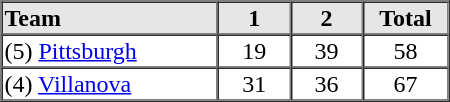<table border=1 cellspacing=0 width=300 style="margin-left:3em;">
<tr style="text-align:center; background-color:#e6e6e6;">
<th align=left width=30%>Team</th>
<th width=10%>1</th>
<th width=10%>2</th>
<th width=10%>Total</th>
</tr>
<tr style="text-align:center;">
<td align=left>(5) <a href='#'>Pittsburgh</a></td>
<td>19</td>
<td>39</td>
<td>58</td>
</tr>
<tr style="text-align:center;">
<td align=left>(4) <a href='#'>Villanova</a></td>
<td>31</td>
<td>36</td>
<td>67</td>
</tr>
<tr style="text-align:center;">
</tr>
</table>
